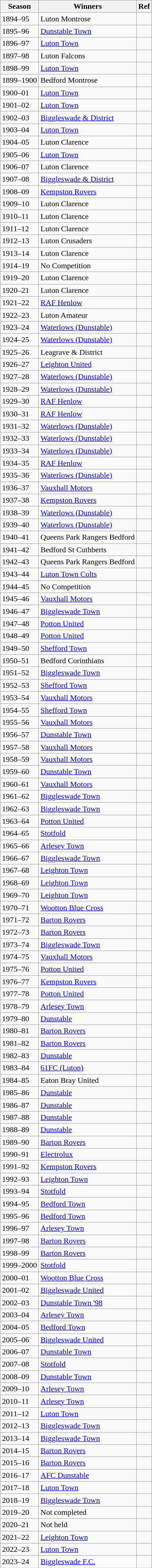<table class="wikitable">
<tr>
<th>Season</th>
<th>Winners</th>
<th>Ref</th>
</tr>
<tr>
<td>1894–95</td>
<td>Luton Montrose</td>
<td></td>
</tr>
<tr>
<td>1895–96</td>
<td><a href='#'>Dunstable Town</a></td>
<td></td>
</tr>
<tr>
<td>1896–97</td>
<td><a href='#'>Luton Town</a></td>
<td></td>
</tr>
<tr>
<td>1897–98</td>
<td>Luton Falcons</td>
<td></td>
</tr>
<tr>
<td>1898–99</td>
<td><a href='#'>Luton Town</a></td>
<td></td>
</tr>
<tr>
<td>1899–1900</td>
<td>Bedford Montrose</td>
<td></td>
</tr>
<tr>
<td>1900–01</td>
<td><a href='#'>Luton Town</a></td>
<td></td>
</tr>
<tr>
<td>1901–02</td>
<td><a href='#'>Luton Town</a></td>
<td></td>
</tr>
<tr>
<td>1902–03</td>
<td><a href='#'>Biggleswade & District</a></td>
<td></td>
</tr>
<tr>
<td>1903–04</td>
<td><a href='#'>Luton Town</a></td>
<td></td>
</tr>
<tr>
<td>1904–05</td>
<td>Luton Clarence</td>
<td></td>
</tr>
<tr>
<td>1905–06</td>
<td><a href='#'>Luton Town</a></td>
<td></td>
</tr>
<tr>
<td>1906–07</td>
<td>Luton Clarence</td>
<td></td>
</tr>
<tr>
<td>1907–08</td>
<td><a href='#'>Biggleswade & District</a></td>
<td></td>
</tr>
<tr>
<td>1908–09</td>
<td><a href='#'>Kempston Rovers</a></td>
<td></td>
</tr>
<tr>
<td>1909–10</td>
<td>Luton Clarence</td>
<td></td>
</tr>
<tr>
<td>1910–11</td>
<td>Luton Clarence</td>
<td></td>
</tr>
<tr>
<td>1911–12</td>
<td>Luton Clarence</td>
<td></td>
</tr>
<tr>
<td>1912–13</td>
<td>Luton Crusaders</td>
<td></td>
</tr>
<tr>
<td>1913–14</td>
<td>Luton Clarence</td>
<td></td>
</tr>
<tr>
<td>1914–19</td>
<td>No Competition</td>
<td></td>
</tr>
<tr>
<td>1919–20</td>
<td>Luton Clarence</td>
<td></td>
</tr>
<tr>
<td>1920–21</td>
<td>Luton Clarence</td>
<td></td>
</tr>
<tr>
<td>1921–22</td>
<td><a href='#'>RAF Henlow</a></td>
<td></td>
</tr>
<tr>
<td>1922–23</td>
<td>Luton Amateur</td>
<td></td>
</tr>
<tr>
<td>1923–24</td>
<td><a href='#'>Waterlows (Dunstable)</a></td>
<td></td>
</tr>
<tr>
<td>1924–25</td>
<td><a href='#'>Waterlows (Dunstable)</a></td>
<td></td>
</tr>
<tr>
<td>1925–26</td>
<td>Leagrave & District</td>
<td></td>
</tr>
<tr>
<td>1926–27</td>
<td><a href='#'>Leighton United</a></td>
<td></td>
</tr>
<tr>
<td>1927–28</td>
<td><a href='#'>Waterlows (Dunstable)</a></td>
<td></td>
</tr>
<tr>
<td>1928–29</td>
<td><a href='#'>Waterlows (Dunstable)</a></td>
<td></td>
</tr>
<tr>
<td>1929–30</td>
<td><a href='#'>RAF Henlow</a></td>
<td></td>
</tr>
<tr>
<td>1930–31</td>
<td><a href='#'>RAF Henlow</a></td>
<td></td>
</tr>
<tr>
<td>1931–32</td>
<td><a href='#'>Waterlows (Dunstable)</a></td>
<td></td>
</tr>
<tr>
<td>1932–33</td>
<td><a href='#'>Waterlows (Dunstable)</a></td>
<td></td>
</tr>
<tr>
<td>1933–34</td>
<td><a href='#'>Waterlows (Dunstable)</a></td>
<td></td>
</tr>
<tr>
<td>1934–35</td>
<td><a href='#'>RAF Henlow</a></td>
<td></td>
</tr>
<tr>
<td>1935–36</td>
<td><a href='#'>Waterlows (Dunstable)</a></td>
<td></td>
</tr>
<tr>
<td>1936–37</td>
<td><a href='#'>Vauxhall Motors</a></td>
<td></td>
</tr>
<tr>
<td>1937–38</td>
<td><a href='#'>Kempston Rovers</a></td>
<td></td>
</tr>
<tr>
<td>1938–39</td>
<td><a href='#'>Waterlows (Dunstable)</a></td>
<td></td>
</tr>
<tr>
<td>1939–40</td>
<td><a href='#'>Waterlows (Dunstable)</a></td>
<td></td>
</tr>
<tr>
<td>1940–41</td>
<td>Queens Park Rangers Bedford</td>
<td></td>
</tr>
<tr>
<td>1941–42</td>
<td>Bedford St Cuthberts</td>
<td></td>
</tr>
<tr>
<td>1942–43</td>
<td>Queens Park Rangers Bedford</td>
<td></td>
</tr>
<tr>
<td>1943–44</td>
<td><a href='#'>Luton Town Colts</a></td>
<td></td>
</tr>
<tr>
<td>1944–45</td>
<td>No Competition</td>
<td></td>
</tr>
<tr>
<td>1945–46</td>
<td><a href='#'>Vauxhall Motors</a></td>
<td></td>
</tr>
<tr>
<td>1946–47</td>
<td><a href='#'>Biggleswade Town</a></td>
<td></td>
</tr>
<tr>
<td>1947–48</td>
<td><a href='#'>Potton United</a></td>
<td></td>
</tr>
<tr>
<td>1948–49</td>
<td><a href='#'>Potton United</a></td>
<td></td>
</tr>
<tr>
<td>1949–50</td>
<td><a href='#'>Shefford Town</a></td>
<td></td>
</tr>
<tr>
<td>1950–51</td>
<td>Bedford Corinthians</td>
<td></td>
</tr>
<tr>
<td>1951–52</td>
<td><a href='#'>Biggleswade Town</a></td>
<td></td>
</tr>
<tr>
<td>1952–53</td>
<td><a href='#'>Shefford Town</a></td>
<td></td>
</tr>
<tr>
<td>1953–54</td>
<td><a href='#'>Vauxhall Motors</a></td>
<td></td>
</tr>
<tr>
<td>1954–55</td>
<td><a href='#'>Shefford Town</a></td>
<td></td>
</tr>
<tr>
<td>1955–56</td>
<td><a href='#'>Vauxhall Motors</a></td>
<td></td>
</tr>
<tr>
<td>1956–57</td>
<td><a href='#'>Dunstable Town</a></td>
<td></td>
</tr>
<tr>
<td>1957–58</td>
<td><a href='#'>Vauxhall Motors</a></td>
<td></td>
</tr>
<tr>
<td>1958–59</td>
<td><a href='#'>Vauxhall Motors</a></td>
<td></td>
</tr>
<tr>
<td>1959–60</td>
<td><a href='#'>Dunstable Town</a></td>
<td></td>
</tr>
<tr>
<td>1960–61</td>
<td><a href='#'>Vauxhall Motors</a></td>
<td></td>
</tr>
<tr>
<td>1961–62</td>
<td><a href='#'>Biggleswade Town</a></td>
<td></td>
</tr>
<tr>
<td>1962–63</td>
<td><a href='#'>Biggleswade Town</a></td>
<td></td>
</tr>
<tr>
<td>1963–64</td>
<td><a href='#'>Potton United</a></td>
<td></td>
</tr>
<tr>
<td>1964–65</td>
<td><a href='#'>Stotfold</a></td>
<td></td>
</tr>
<tr>
<td>1965–66</td>
<td><a href='#'>Arlesey Town</a></td>
<td></td>
</tr>
<tr>
<td>1966–67</td>
<td><a href='#'>Biggleswade Town</a></td>
<td></td>
</tr>
<tr>
<td>1967–68</td>
<td><a href='#'>Leighton Town</a></td>
<td></td>
</tr>
<tr>
<td>1968–69</td>
<td><a href='#'>Leighton Town</a></td>
<td></td>
</tr>
<tr>
<td>1969–70</td>
<td><a href='#'>Leighton Town</a></td>
<td></td>
</tr>
<tr>
<td>1970–71</td>
<td><a href='#'>Wootton Blue Cross</a></td>
<td></td>
</tr>
<tr>
<td>1971–72</td>
<td><a href='#'>Barton Rovers</a></td>
<td></td>
</tr>
<tr>
<td>1972–73</td>
<td><a href='#'>Barton Rovers</a></td>
<td></td>
</tr>
<tr>
<td>1973–74</td>
<td><a href='#'>Biggleswade Town</a></td>
<td></td>
</tr>
<tr>
<td>1974–75</td>
<td><a href='#'>Vauxhall Motors</a></td>
<td></td>
</tr>
<tr>
<td>1975–76</td>
<td><a href='#'>Potton United</a></td>
<td></td>
</tr>
<tr>
<td>1976–77</td>
<td><a href='#'>Kempston Rovers</a></td>
<td></td>
</tr>
<tr>
<td>1977–78</td>
<td><a href='#'>Potton United</a></td>
<td></td>
</tr>
<tr>
<td>1978–79</td>
<td><a href='#'>Arlesey Town</a></td>
<td></td>
</tr>
<tr>
<td>1979–80</td>
<td><a href='#'>Dunstable</a></td>
<td></td>
</tr>
<tr>
<td>1980–81</td>
<td><a href='#'>Barton Rovers</a></td>
<td></td>
</tr>
<tr>
<td>1981–82</td>
<td><a href='#'>Barton Rovers</a></td>
<td></td>
</tr>
<tr>
<td>1982–83</td>
<td><a href='#'>Dunstable</a></td>
<td></td>
</tr>
<tr>
<td>1983–84</td>
<td><a href='#'>61FC (Luton)</a></td>
<td></td>
</tr>
<tr>
<td>1984–85</td>
<td>Eaton Bray United</td>
<td></td>
</tr>
<tr>
<td>1985–86</td>
<td><a href='#'>Dunstable</a></td>
<td></td>
</tr>
<tr>
<td>1986–87</td>
<td><a href='#'>Dunstable</a></td>
<td></td>
</tr>
<tr>
<td>1987–88</td>
<td><a href='#'>Dunstable</a></td>
<td></td>
</tr>
<tr>
<td>1988–89</td>
<td><a href='#'>Dunstable</a></td>
<td></td>
</tr>
<tr>
<td>1989–90</td>
<td><a href='#'>Barton Rovers</a></td>
<td></td>
</tr>
<tr>
<td>1990–91</td>
<td><a href='#'>Electrolux</a></td>
<td></td>
</tr>
<tr>
<td>1991–92</td>
<td><a href='#'>Kempston Rovers</a></td>
<td></td>
</tr>
<tr>
<td>1992–93</td>
<td><a href='#'>Leighton Town</a></td>
<td></td>
</tr>
<tr>
<td>1993–94</td>
<td><a href='#'>Stotfold</a></td>
<td></td>
</tr>
<tr>
<td>1994–95</td>
<td><a href='#'>Bedford Town</a></td>
<td></td>
</tr>
<tr>
<td>1995–96</td>
<td><a href='#'>Bedford Town</a></td>
<td></td>
</tr>
<tr>
<td>1996–97</td>
<td><a href='#'>Arlesey Town</a></td>
<td></td>
</tr>
<tr>
<td>1997–98</td>
<td><a href='#'>Barton Rovers</a></td>
<td></td>
</tr>
<tr>
<td>1998–99</td>
<td><a href='#'>Barton Rovers</a></td>
<td></td>
</tr>
<tr>
<td>1999–2000</td>
<td><a href='#'>Stotfold</a></td>
<td></td>
</tr>
<tr>
<td>2000–01</td>
<td><a href='#'>Wootton Blue Cross</a></td>
<td></td>
</tr>
<tr>
<td>2001–02</td>
<td><a href='#'>Biggleswade United</a></td>
<td></td>
</tr>
<tr>
<td>2002–03</td>
<td><a href='#'>Dunstable Town '98</a></td>
<td></td>
</tr>
<tr>
<td>2003–04</td>
<td><a href='#'>Arlesey Town</a></td>
<td></td>
</tr>
<tr>
<td>2004–05</td>
<td><a href='#'>Bedford Town</a></td>
<td></td>
</tr>
<tr>
<td>2005–06</td>
<td><a href='#'>Biggleswade United</a></td>
<td></td>
</tr>
<tr>
<td>2006–07</td>
<td><a href='#'>Dunstable Town</a></td>
<td></td>
</tr>
<tr>
<td>2007–08</td>
<td><a href='#'>Stotfold</a></td>
<td></td>
</tr>
<tr>
<td>2008–09</td>
<td><a href='#'>Dunstable Town</a></td>
<td></td>
</tr>
<tr>
<td>2009–10</td>
<td><a href='#'>Arlesey Town</a></td>
<td></td>
</tr>
<tr>
<td>2010–11</td>
<td><a href='#'>Arlesey Town</a></td>
<td></td>
</tr>
<tr>
<td>2011–12</td>
<td><a href='#'>Luton Town</a></td>
<td></td>
</tr>
<tr>
<td>2012–13</td>
<td><a href='#'>Biggleswade Town</a></td>
<td></td>
</tr>
<tr>
<td>2013–14</td>
<td><a href='#'>Biggleswade Town</a></td>
<td></td>
</tr>
<tr>
<td>2014–15</td>
<td><a href='#'>Barton Rovers</a></td>
<td></td>
</tr>
<tr>
<td>2015–16</td>
<td><a href='#'>Barton Rovers</a></td>
<td></td>
</tr>
<tr>
<td>2016–17</td>
<td><a href='#'>AFC Dunstable</a></td>
<td></td>
</tr>
<tr>
<td>2017–18</td>
<td><a href='#'>Luton Town</a></td>
<td></td>
</tr>
<tr>
<td>2018–19</td>
<td><a href='#'>Biggleswade Town</a></td>
<td></td>
</tr>
<tr>
<td>2019–20</td>
<td>Not completed</td>
<td><br></td>
</tr>
<tr>
<td>2020–21</td>
<td>Not held</td>
<td><br></td>
</tr>
<tr>
<td>2021–22</td>
<td><a href='#'>Leighton Town</a></td>
<td></td>
</tr>
<tr>
<td>2022–23</td>
<td><a href='#'>Luton Town</a></td>
<td></td>
</tr>
<tr>
<td>2023–24</td>
<td><a href='#'>Biggleswade F.C.</a></td>
<td></td>
</tr>
</table>
